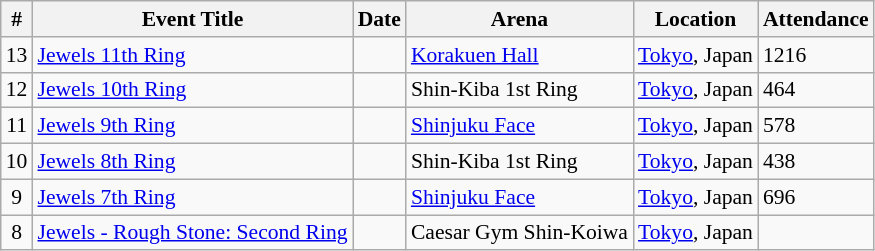<table class="sortable wikitable succession-box" style="font-size:90%;">
<tr>
<th scope="col">#</th>
<th scope="col">Event Title</th>
<th scope="col">Date</th>
<th scope="col">Arena</th>
<th scope="col">Location</th>
<th scope="col">Attendance</th>
</tr>
<tr>
<td align=center>13</td>
<td><a href='#'>Jewels 11th Ring</a></td>
<td></td>
<td><a href='#'>Korakuen Hall</a></td>
<td><a href='#'>Tokyo</a>, Japan</td>
<td>1216</td>
</tr>
<tr>
<td align=center>12</td>
<td><a href='#'>Jewels 10th Ring</a></td>
<td></td>
<td>Shin-Kiba 1st Ring</td>
<td><a href='#'>Tokyo</a>, Japan</td>
<td>464</td>
</tr>
<tr>
<td align=center>11</td>
<td><a href='#'>Jewels 9th Ring</a></td>
<td></td>
<td><a href='#'>Shinjuku Face</a></td>
<td><a href='#'>Tokyo</a>, Japan</td>
<td>578</td>
</tr>
<tr>
<td align=center>10</td>
<td><a href='#'>Jewels 8th Ring</a></td>
<td></td>
<td>Shin-Kiba 1st Ring</td>
<td><a href='#'>Tokyo</a>, Japan</td>
<td>438</td>
</tr>
<tr>
<td align=center>9</td>
<td><a href='#'>Jewels 7th Ring</a></td>
<td></td>
<td><a href='#'>Shinjuku Face</a></td>
<td><a href='#'>Tokyo</a>, Japan</td>
<td>696</td>
</tr>
<tr>
<td align=center>8</td>
<td><a href='#'>Jewels - Rough Stone: Second Ring</a></td>
<td></td>
<td>Caesar Gym Shin-Koiwa</td>
<td><a href='#'>Tokyo</a>, Japan</td>
<td></td>
</tr>
</table>
